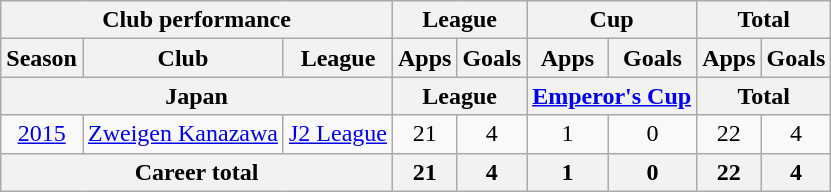<table class="wikitable" style="text-align:center">
<tr>
<th colspan=3>Club performance</th>
<th colspan=2>League</th>
<th colspan=2>Cup</th>
<th colspan=2>Total</th>
</tr>
<tr>
<th>Season</th>
<th>Club</th>
<th>League</th>
<th>Apps</th>
<th>Goals</th>
<th>Apps</th>
<th>Goals</th>
<th>Apps</th>
<th>Goals</th>
</tr>
<tr>
<th colspan=3>Japan</th>
<th colspan=2>League</th>
<th colspan=2><a href='#'>Emperor's Cup</a></th>
<th colspan=2>Total</th>
</tr>
<tr>
<td><a href='#'>2015</a></td>
<td rowspan="1"><a href='#'>Zweigen Kanazawa</a></td>
<td rowspan="1"><a href='#'>J2 League</a></td>
<td>21</td>
<td>4</td>
<td>1</td>
<td>0</td>
<td>22</td>
<td>4</td>
</tr>
<tr>
<th colspan=3>Career total</th>
<th>21</th>
<th>4</th>
<th>1</th>
<th>0</th>
<th>22</th>
<th>4</th>
</tr>
</table>
